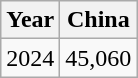<table class="wikitable">
<tr>
<th>Year</th>
<th>China</th>
</tr>
<tr>
<td>2024</td>
<td>45,060</td>
</tr>
</table>
